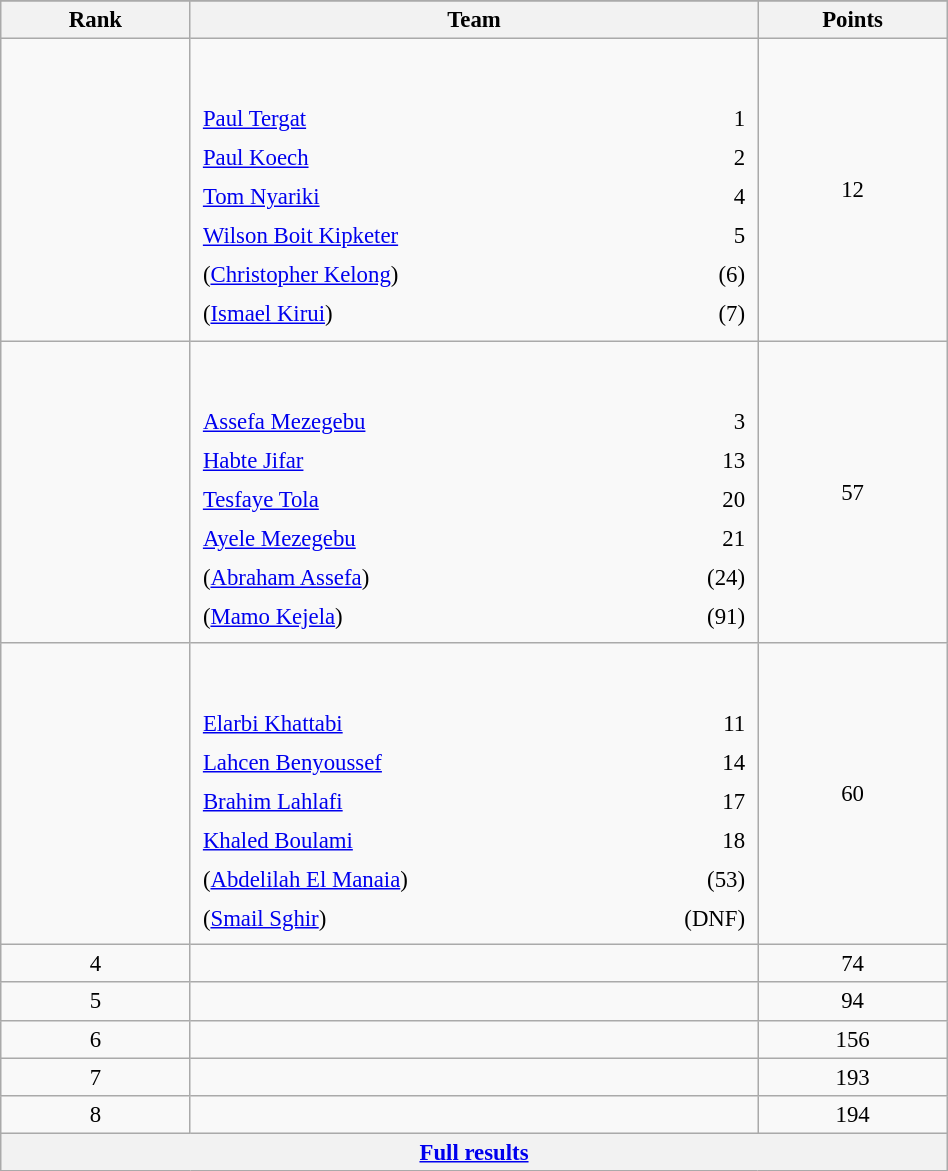<table class="wikitable sortable" style=" text-align:center; font-size:95%;" width="50%">
<tr>
</tr>
<tr>
<th width=10%>Rank</th>
<th width=30%>Team</th>
<th width=10%>Points</th>
</tr>
<tr>
<td align=center></td>
<td align=left> <br><br><table width=100%>
<tr>
<td align=left style="border:0"><a href='#'>Paul Tergat</a></td>
<td align=right style="border:0">1</td>
</tr>
<tr>
<td align=left style="border:0"><a href='#'>Paul Koech</a></td>
<td align=right style="border:0">2</td>
</tr>
<tr>
<td align=left style="border:0"><a href='#'>Tom Nyariki</a></td>
<td align=right style="border:0">4</td>
</tr>
<tr>
<td align=left style="border:0"><a href='#'>Wilson Boit Kipketer</a></td>
<td align=right style="border:0">5</td>
</tr>
<tr>
<td align=left style="border:0">(<a href='#'>Christopher Kelong</a>)</td>
<td align=right style="border:0">(6)</td>
</tr>
<tr>
<td align=left style="border:0">(<a href='#'>Ismael Kirui</a>)</td>
<td align=right style="border:0">(7)</td>
</tr>
</table>
</td>
<td>12</td>
</tr>
<tr>
<td align=center></td>
<td align=left> <br><br><table width=100%>
<tr>
<td align=left style="border:0"><a href='#'>Assefa Mezegebu</a></td>
<td align=right style="border:0">3</td>
</tr>
<tr>
<td align=left style="border:0"><a href='#'>Habte Jifar</a></td>
<td align=right style="border:0">13</td>
</tr>
<tr>
<td align=left style="border:0"><a href='#'>Tesfaye Tola</a></td>
<td align=right style="border:0">20</td>
</tr>
<tr>
<td align=left style="border:0"><a href='#'>Ayele Mezegebu</a></td>
<td align=right style="border:0">21</td>
</tr>
<tr>
<td align=left style="border:0">(<a href='#'>Abraham Assefa</a>)</td>
<td align=right style="border:0">(24)</td>
</tr>
<tr>
<td align=left style="border:0">(<a href='#'>Mamo Kejela</a>)</td>
<td align=right style="border:0">(91)</td>
</tr>
</table>
</td>
<td>57</td>
</tr>
<tr>
<td align=center></td>
<td align=left> <br><br><table width=100%>
<tr>
<td align=left style="border:0"><a href='#'>Elarbi Khattabi</a></td>
<td align=right style="border:0">11</td>
</tr>
<tr>
<td align=left style="border:0"><a href='#'>Lahcen Benyoussef</a></td>
<td align=right style="border:0">14</td>
</tr>
<tr>
<td align=left style="border:0"><a href='#'>Brahim Lahlafi</a></td>
<td align=right style="border:0">17</td>
</tr>
<tr>
<td align=left style="border:0"><a href='#'>Khaled Boulami</a></td>
<td align=right style="border:0">18</td>
</tr>
<tr>
<td align=left style="border:0">(<a href='#'>Abdelilah El Manaia</a>)</td>
<td align=right style="border:0">(53)</td>
</tr>
<tr>
<td align=left style="border:0">(<a href='#'>Smail Sghir</a>)</td>
<td align=right style="border:0">(DNF)</td>
</tr>
</table>
</td>
<td>60</td>
</tr>
<tr>
<td align=center>4</td>
<td align=left></td>
<td>74</td>
</tr>
<tr>
<td align=center>5</td>
<td align=left></td>
<td>94</td>
</tr>
<tr>
<td align=center>6</td>
<td align=left></td>
<td>156</td>
</tr>
<tr>
<td align=center>7</td>
<td align=left></td>
<td>193</td>
</tr>
<tr>
<td align=center>8</td>
<td align=left></td>
<td>194</td>
</tr>
<tr class="sortbottom">
<th colspan=3 align=center><a href='#'>Full results</a></th>
</tr>
</table>
